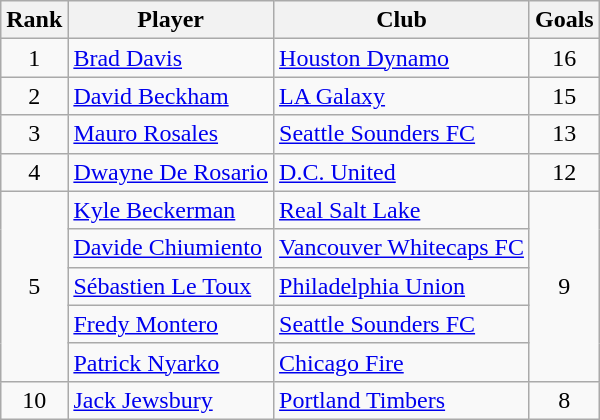<table class="wikitable" style="text-align:center">
<tr>
<th>Rank</th>
<th>Player</th>
<th>Club</th>
<th>Goals</th>
</tr>
<tr>
<td>1</td>
<td align="left"> <a href='#'>Brad Davis</a></td>
<td align="left"><a href='#'>Houston Dynamo</a></td>
<td>16</td>
</tr>
<tr>
<td>2</td>
<td align="left"> <a href='#'>David Beckham</a></td>
<td align="left"><a href='#'>LA Galaxy</a></td>
<td>15</td>
</tr>
<tr>
<td>3</td>
<td align="left"> <a href='#'>Mauro Rosales</a></td>
<td align="left"><a href='#'>Seattle Sounders FC</a></td>
<td>13</td>
</tr>
<tr>
<td>4</td>
<td align="left"> <a href='#'>Dwayne De Rosario</a></td>
<td align="left"><a href='#'>D.C. United</a></td>
<td>12</td>
</tr>
<tr>
<td rowspan="5">5</td>
<td align="left"> <a href='#'>Kyle Beckerman</a></td>
<td align="left"><a href='#'>Real Salt Lake</a></td>
<td rowspan="5">9</td>
</tr>
<tr>
<td align="left"> <a href='#'>Davide Chiumiento</a></td>
<td align="left"><a href='#'>Vancouver Whitecaps FC</a></td>
</tr>
<tr>
<td align="left"> <a href='#'>Sébastien Le Toux</a></td>
<td align="left"><a href='#'>Philadelphia Union</a></td>
</tr>
<tr>
<td align="left"> <a href='#'>Fredy Montero</a></td>
<td align="left"><a href='#'>Seattle Sounders FC</a></td>
</tr>
<tr>
<td align="left"> <a href='#'>Patrick Nyarko</a></td>
<td align="left"><a href='#'>Chicago Fire</a></td>
</tr>
<tr>
<td>10</td>
<td align="left"> <a href='#'>Jack Jewsbury</a></td>
<td align="left"><a href='#'>Portland Timbers</a></td>
<td>8</td>
</tr>
</table>
